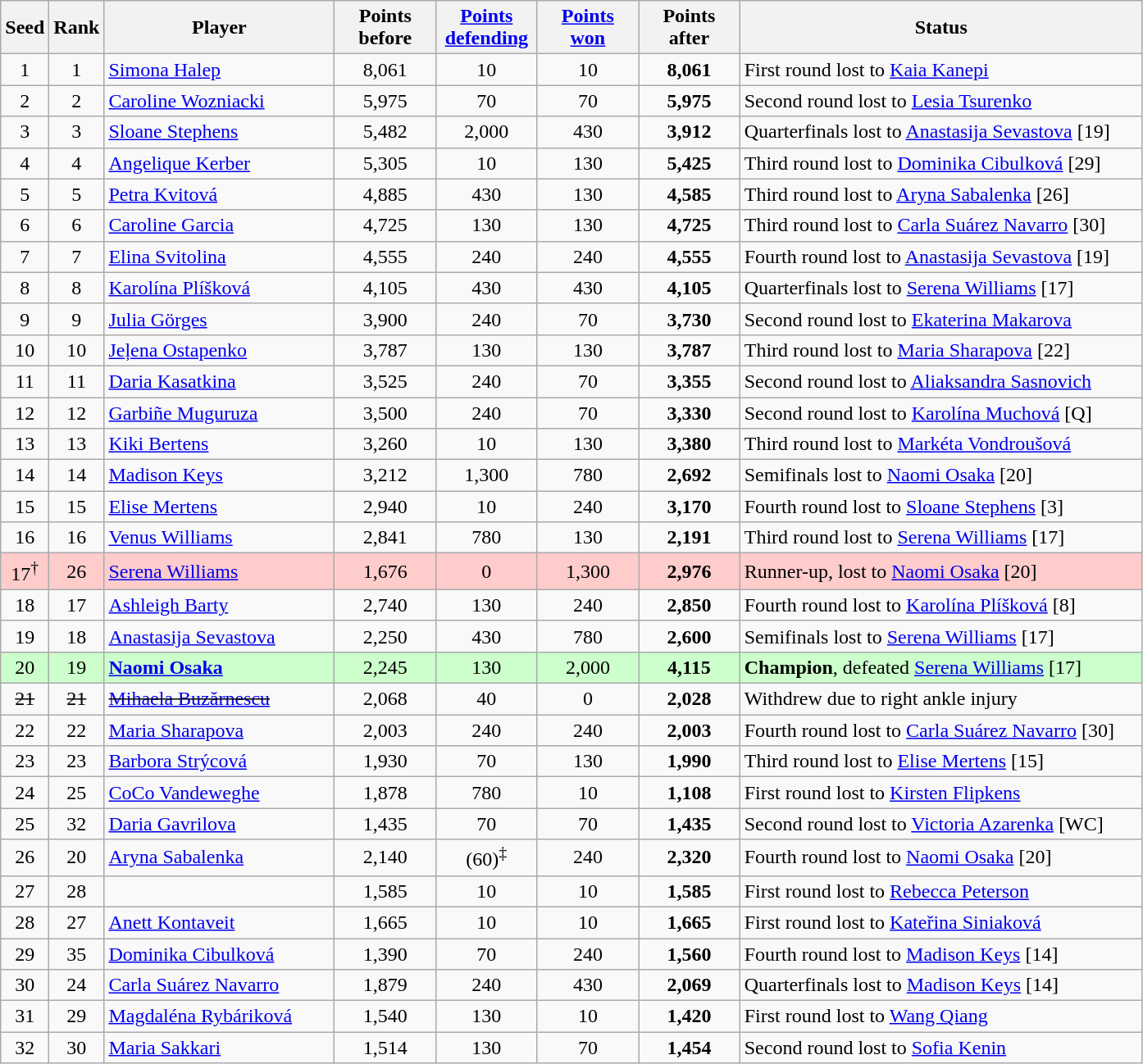<table class="wikitable sortable" style="text-align:center;">
<tr style="background:;">
<th style="width:30px;">Seed</th>
<th style="width:30px;">Rank</th>
<th style="width:180px;">Player</th>
<th style="width:75px;">Points before</th>
<th style="width:75px;"><a href='#'>Points defending</a></th>
<th style="width:75px;"><a href='#'>Points won</a></th>
<th style="width:75px;">Points after</th>
<th style="width:320px;">Status</th>
</tr>
<tr>
<td>1</td>
<td>1</td>
<td align="left"> <a href='#'>Simona Halep</a></td>
<td>8,061</td>
<td>10</td>
<td>10</td>
<td><strong>8,061</strong></td>
<td align="left">First round lost to  <a href='#'>Kaia Kanepi</a></td>
</tr>
<tr>
<td>2</td>
<td>2</td>
<td align="left"> <a href='#'>Caroline Wozniacki</a></td>
<td>5,975</td>
<td>70</td>
<td>70</td>
<td><strong>5,975</strong></td>
<td align="left">Second round lost to  <a href='#'>Lesia Tsurenko</a></td>
</tr>
<tr>
<td>3</td>
<td>3</td>
<td align="left"> <a href='#'>Sloane Stephens</a></td>
<td>5,482</td>
<td>2,000</td>
<td>430</td>
<td><strong>3,912</strong></td>
<td align="left">Quarterfinals lost to  <a href='#'>Anastasija Sevastova</a> [19]</td>
</tr>
<tr>
<td>4</td>
<td>4</td>
<td align="left"> <a href='#'>Angelique Kerber</a></td>
<td>5,305</td>
<td>10</td>
<td>130</td>
<td><strong>5,425</strong></td>
<td align="left">Third round lost to  <a href='#'>Dominika Cibulková</a> [29]</td>
</tr>
<tr>
<td>5</td>
<td>5</td>
<td align="left"> <a href='#'>Petra Kvitová</a></td>
<td>4,885</td>
<td>430</td>
<td>130</td>
<td><strong>4,585</strong></td>
<td align="left">Third round lost to  <a href='#'>Aryna Sabalenka</a> [26]</td>
</tr>
<tr>
<td>6</td>
<td>6</td>
<td align="left"> <a href='#'>Caroline Garcia</a></td>
<td>4,725</td>
<td>130</td>
<td>130</td>
<td><strong>4,725</strong></td>
<td align="left">Third round lost to  <a href='#'>Carla Suárez Navarro</a> [30]</td>
</tr>
<tr>
<td>7</td>
<td>7</td>
<td align="left"> <a href='#'>Elina Svitolina</a></td>
<td>4,555</td>
<td>240</td>
<td>240</td>
<td><strong>4,555</strong></td>
<td align="left">Fourth round lost to  <a href='#'>Anastasija Sevastova</a> [19]</td>
</tr>
<tr>
<td>8</td>
<td>8</td>
<td align="left"> <a href='#'>Karolína Plíšková</a></td>
<td>4,105</td>
<td>430</td>
<td>430</td>
<td><strong>4,105</strong></td>
<td align="left">Quarterfinals lost to  <a href='#'>Serena Williams</a> [17]</td>
</tr>
<tr>
<td>9</td>
<td>9</td>
<td align="left"> <a href='#'>Julia Görges</a></td>
<td>3,900</td>
<td>240</td>
<td>70</td>
<td><strong>3,730</strong></td>
<td align="left">Second round lost to  <a href='#'>Ekaterina Makarova</a></td>
</tr>
<tr>
<td>10</td>
<td>10</td>
<td align="left"> <a href='#'>Jeļena Ostapenko</a></td>
<td>3,787</td>
<td>130</td>
<td>130</td>
<td><strong>3,787</strong></td>
<td align="left">Third round lost to  <a href='#'>Maria Sharapova</a> [22]</td>
</tr>
<tr>
<td>11</td>
<td>11</td>
<td align="left"> <a href='#'>Daria Kasatkina</a></td>
<td>3,525</td>
<td>240</td>
<td>70</td>
<td><strong>3,355</strong></td>
<td align="left">Second round lost to  <a href='#'>Aliaksandra Sasnovich</a></td>
</tr>
<tr>
<td>12</td>
<td>12</td>
<td align="left"> <a href='#'>Garbiñe Muguruza</a></td>
<td>3,500</td>
<td>240</td>
<td>70</td>
<td><strong>3,330</strong></td>
<td align="left">Second round lost to  <a href='#'>Karolína Muchová</a> [Q]</td>
</tr>
<tr>
<td>13</td>
<td>13</td>
<td align="left"> <a href='#'>Kiki Bertens</a></td>
<td>3,260</td>
<td>10</td>
<td>130</td>
<td><strong>3,380</strong></td>
<td align="left">Third round lost to  <a href='#'>Markéta Vondroušová</a></td>
</tr>
<tr>
<td>14</td>
<td>14</td>
<td align="left"> <a href='#'>Madison Keys</a></td>
<td>3,212</td>
<td>1,300</td>
<td>780</td>
<td><strong>2,692</strong></td>
<td align="left">Semifinals lost to  <a href='#'>Naomi Osaka</a> [20]</td>
</tr>
<tr>
<td>15</td>
<td>15</td>
<td align="left"> <a href='#'>Elise Mertens</a></td>
<td>2,940</td>
<td>10</td>
<td>240</td>
<td><strong>3,170</strong></td>
<td align="left">Fourth round lost to  <a href='#'>Sloane Stephens</a> [3]</td>
</tr>
<tr>
<td>16</td>
<td>16</td>
<td align="left"> <a href='#'>Venus Williams</a></td>
<td>2,841</td>
<td>780</td>
<td>130</td>
<td><strong>2,191</strong></td>
<td align="left">Third round lost to  <a href='#'>Serena Williams</a> [17]</td>
</tr>
<tr style="background:#fcc;">
<td>17<sup>†</sup></td>
<td>26</td>
<td align="left"> <a href='#'>Serena Williams</a></td>
<td>1,676</td>
<td>0</td>
<td>1,300</td>
<td><strong>2,976</strong></td>
<td align="left">Runner-up, lost to  <a href='#'>Naomi Osaka</a> [20]</td>
</tr>
<tr>
<td>18</td>
<td>17</td>
<td align="left"> <a href='#'>Ashleigh Barty</a></td>
<td>2,740</td>
<td>130</td>
<td>240</td>
<td><strong>2,850</strong></td>
<td align="left">Fourth round lost to  <a href='#'>Karolína Plíšková</a> [8]</td>
</tr>
<tr>
<td>19</td>
<td>18</td>
<td align="left"> <a href='#'>Anastasija Sevastova</a></td>
<td>2,250</td>
<td>430</td>
<td>780</td>
<td><strong>2,600</strong></td>
<td align="left">Semifinals lost to  <a href='#'>Serena Williams</a> [17]</td>
</tr>
<tr style="background:#cfc;">
<td>20</td>
<td>19</td>
<td align="left"> <strong><a href='#'>Naomi Osaka</a></strong></td>
<td>2,245</td>
<td>130</td>
<td>2,000</td>
<td><strong>4,115</strong></td>
<td align="left"><strong>Champion</strong>, defeated  <a href='#'>Serena Williams</a> [17]</td>
</tr>
<tr>
<td><s>21</s></td>
<td><s>21</s></td>
<td align="left"><s> <a href='#'>Mihaela Buzărnescu</a></s></td>
<td>2,068</td>
<td>40</td>
<td>0</td>
<td><strong>2,028</strong></td>
<td align="left">Withdrew due to right ankle injury</td>
</tr>
<tr>
<td>22</td>
<td>22</td>
<td align="left"> <a href='#'>Maria Sharapova</a></td>
<td>2,003</td>
<td>240</td>
<td>240</td>
<td><strong>2,003</strong></td>
<td align="left">Fourth round lost to  <a href='#'>Carla Suárez Navarro</a> [30]</td>
</tr>
<tr>
<td>23</td>
<td>23</td>
<td align="left"> <a href='#'>Barbora Strýcová</a></td>
<td>1,930</td>
<td>70</td>
<td>130</td>
<td><strong>1,990</strong></td>
<td align="left">Third round lost to  <a href='#'>Elise Mertens</a> [15]</td>
</tr>
<tr>
<td>24</td>
<td>25</td>
<td align="left"> <a href='#'>CoCo Vandeweghe</a></td>
<td>1,878</td>
<td>780</td>
<td>10</td>
<td><strong>1,108</strong></td>
<td align="left">First round lost to  <a href='#'>Kirsten Flipkens</a></td>
</tr>
<tr>
<td>25</td>
<td>32</td>
<td align="left"> <a href='#'>Daria Gavrilova</a></td>
<td>1,435</td>
<td>70</td>
<td>70</td>
<td><strong>1,435</strong></td>
<td align="left">Second round lost to  <a href='#'>Victoria Azarenka</a> [WC]</td>
</tr>
<tr>
<td>26</td>
<td>20</td>
<td align="left"> <a href='#'>Aryna Sabalenka</a></td>
<td>2,140</td>
<td>(60)<sup>‡</sup></td>
<td>240</td>
<td><strong>2,320</strong></td>
<td align="left">Fourth round lost to  <a href='#'>Naomi Osaka</a> [20]</td>
</tr>
<tr>
<td>27</td>
<td>28</td>
<td align="left"></td>
<td>1,585</td>
<td>10</td>
<td>10</td>
<td><strong>1,585</strong></td>
<td align="left">First round lost to  <a href='#'>Rebecca Peterson</a></td>
</tr>
<tr>
<td>28</td>
<td>27</td>
<td align="left"> <a href='#'>Anett Kontaveit</a></td>
<td>1,665</td>
<td>10</td>
<td>10</td>
<td><strong>1,665</strong></td>
<td align="left">First round lost to  <a href='#'>Kateřina Siniaková</a></td>
</tr>
<tr>
<td>29</td>
<td>35</td>
<td align="left"> <a href='#'>Dominika Cibulková</a></td>
<td>1,390</td>
<td>70</td>
<td>240</td>
<td><strong>1,560</strong></td>
<td align="left">Fourth round lost to  <a href='#'>Madison Keys</a> [14]</td>
</tr>
<tr>
<td>30</td>
<td>24</td>
<td align="left"> <a href='#'>Carla Suárez Navarro</a></td>
<td>1,879</td>
<td>240</td>
<td>430</td>
<td><strong>2,069</strong></td>
<td align="left">Quarterfinals lost to  <a href='#'>Madison Keys</a> [14]</td>
</tr>
<tr>
<td>31</td>
<td>29</td>
<td align="left"> <a href='#'>Magdaléna Rybáriková</a></td>
<td>1,540</td>
<td>130</td>
<td>10</td>
<td><strong>1,420</strong></td>
<td align="left">First round lost to  <a href='#'>Wang Qiang</a></td>
</tr>
<tr>
<td>32</td>
<td>30</td>
<td align="left"> <a href='#'>Maria Sakkari</a></td>
<td>1,514</td>
<td>130</td>
<td>70</td>
<td><strong>1,454</strong></td>
<td align="left">Second round lost to  <a href='#'>Sofia Kenin</a></td>
</tr>
</table>
